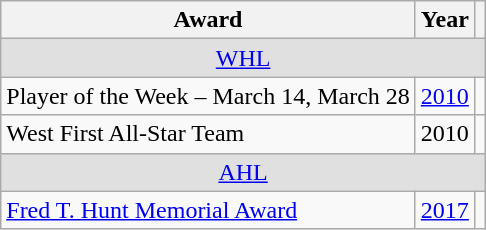<table class="wikitable">
<tr>
<th>Award</th>
<th>Year</th>
<th></th>
</tr>
<tr ALIGN="center" bgcolor="#e0e0e0">
<td colspan="3"><a href='#'>WHL</a></td>
</tr>
<tr>
<td>Player of the Week – March 14, March 28</td>
<td><a href='#'>2010</a></td>
<td></td>
</tr>
<tr>
<td>West First All-Star Team</td>
<td>2010</td>
<td></td>
</tr>
<tr ALIGN="center" bgcolor="#e0e0e0">
<td colspan="3"><a href='#'>AHL</a></td>
</tr>
<tr>
<td><a href='#'>Fred T. Hunt Memorial Award</a></td>
<td><a href='#'>2017</a></td>
<td></td>
</tr>
</table>
